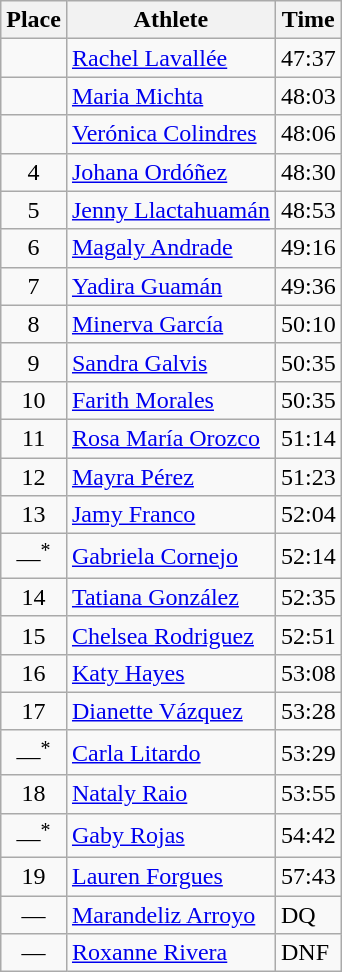<table class=wikitable>
<tr>
<th>Place</th>
<th>Athlete</th>
<th>Time</th>
</tr>
<tr>
<td align=center></td>
<td><a href='#'>Rachel Lavallée</a> </td>
<td>47:37</td>
</tr>
<tr>
<td align=center></td>
<td><a href='#'>Maria Michta</a> </td>
<td>48:03</td>
</tr>
<tr>
<td align=center></td>
<td><a href='#'>Verónica Colindres</a> </td>
<td>48:06</td>
</tr>
<tr>
<td align=center>4</td>
<td><a href='#'>Johana Ordóñez</a> </td>
<td>48:30</td>
</tr>
<tr>
<td align=center>5</td>
<td><a href='#'>Jenny Llactahuamán</a> </td>
<td>48:53</td>
</tr>
<tr>
<td align=center>6</td>
<td><a href='#'>Magaly Andrade</a> </td>
<td>49:16</td>
</tr>
<tr>
<td align=center>7</td>
<td><a href='#'>Yadira Guamán</a> </td>
<td>49:36</td>
</tr>
<tr>
<td align=center>8</td>
<td><a href='#'>Minerva García</a> </td>
<td>50:10</td>
</tr>
<tr>
<td align=center>9</td>
<td><a href='#'>Sandra Galvis</a> </td>
<td>50:35</td>
</tr>
<tr>
<td align=center>10</td>
<td><a href='#'>Farith Morales</a> </td>
<td>50:35</td>
</tr>
<tr>
<td align=center>11</td>
<td><a href='#'>Rosa María Orozco</a> </td>
<td>51:14</td>
</tr>
<tr>
<td align=center>12</td>
<td><a href='#'>Mayra Pérez</a> </td>
<td>51:23</td>
</tr>
<tr>
<td align=center>13</td>
<td><a href='#'>Jamy Franco</a> </td>
<td>52:04</td>
</tr>
<tr>
<td align=center>—<sup>*</sup></td>
<td><a href='#'>Gabriela Cornejo</a> </td>
<td>52:14</td>
</tr>
<tr>
<td align=center>14</td>
<td><a href='#'>Tatiana González</a> </td>
<td>52:35</td>
</tr>
<tr>
<td align=center>15</td>
<td><a href='#'>Chelsea Rodriguez</a> </td>
<td>52:51</td>
</tr>
<tr>
<td align=center>16</td>
<td><a href='#'>Katy Hayes</a> </td>
<td>53:08</td>
</tr>
<tr>
<td align=center>17</td>
<td><a href='#'>Dianette Vázquez</a> </td>
<td>53:28</td>
</tr>
<tr>
<td align=center>—<sup>*</sup></td>
<td><a href='#'>Carla Litardo</a> </td>
<td>53:29</td>
</tr>
<tr>
<td align=center>18</td>
<td><a href='#'>Nataly Raio</a> </td>
<td>53:55</td>
</tr>
<tr>
<td align=center>—<sup>*</sup></td>
<td><a href='#'>Gaby Rojas</a> </td>
<td>54:42</td>
</tr>
<tr>
<td align=center>19</td>
<td><a href='#'>Lauren Forgues</a> </td>
<td>57:43</td>
</tr>
<tr>
<td align=center>—</td>
<td><a href='#'>Marandeliz Arroyo</a> </td>
<td>DQ</td>
</tr>
<tr>
<td align=center>—</td>
<td><a href='#'>Roxanne Rivera</a> </td>
<td>DNF</td>
</tr>
</table>
